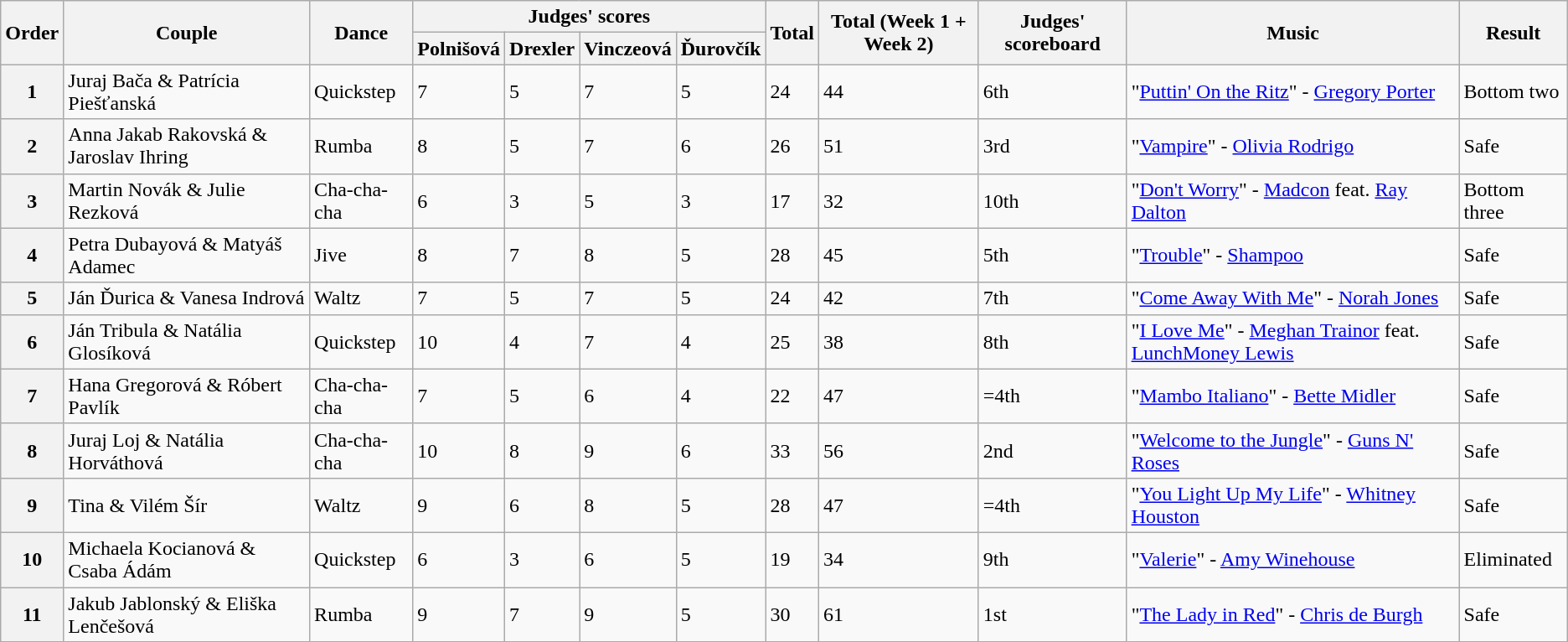<table class="wikitable">
<tr>
<th rowspan="2">Order</th>
<th rowspan="2">Couple</th>
<th rowspan="2">Dance</th>
<th colspan="4">Judges' scores</th>
<th rowspan="2">Total</th>
<th rowspan="2">Total (Week 1 + Week 2)</th>
<th rowspan="2">Judges' scoreboard</th>
<th rowspan="2">Music</th>
<th rowspan="2">Result</th>
</tr>
<tr>
<th>Polnišová</th>
<th>Drexler</th>
<th>Vinczeová</th>
<th>Ďurovčík</th>
</tr>
<tr>
<th>1</th>
<td>Juraj Bača & Patrícia Piešťanská</td>
<td>Quickstep</td>
<td>7</td>
<td>5</td>
<td>7</td>
<td>5</td>
<td>24</td>
<td>44</td>
<td>6th</td>
<td>"<a href='#'>Puttin' On the Ritz</a>" - <a href='#'>Gregory Porter</a></td>
<td>Bottom two</td>
</tr>
<tr>
<th>2</th>
<td>Anna Jakab Rakovská & Jaroslav Ihring</td>
<td>Rumba</td>
<td>8</td>
<td>5</td>
<td>7</td>
<td>6</td>
<td>26</td>
<td>51</td>
<td>3rd</td>
<td>"<a href='#'>Vampire</a>" - <a href='#'>Olivia Rodrigo</a></td>
<td>Safe</td>
</tr>
<tr>
<th>3</th>
<td>Martin Novák & Julie Rezková</td>
<td>Cha-cha-cha</td>
<td>6</td>
<td>3</td>
<td>5</td>
<td>3</td>
<td>17</td>
<td>32</td>
<td>10th</td>
<td>"<a href='#'>Don't Worry</a>" - <a href='#'>Madcon</a> feat. <a href='#'>Ray Dalton</a></td>
<td>Bottom three</td>
</tr>
<tr>
<th>4</th>
<td>Petra Dubayová & Matyáš Adamec</td>
<td>Jive</td>
<td>8</td>
<td>7</td>
<td>8</td>
<td>5</td>
<td>28</td>
<td>45</td>
<td>5th</td>
<td>"<a href='#'>Trouble</a>" - <a href='#'>Shampoo</a></td>
<td>Safe</td>
</tr>
<tr>
<th>5</th>
<td>Ján Ďurica & Vanesa Indrová</td>
<td>Waltz</td>
<td>7</td>
<td>5</td>
<td>7</td>
<td>5</td>
<td>24</td>
<td>42</td>
<td>7th</td>
<td>"<a href='#'>Come Away With Me</a>" - <a href='#'>Norah Jones</a></td>
<td>Safe</td>
</tr>
<tr>
<th>6</th>
<td>Ján Tribula & Natália Glosíková</td>
<td>Quickstep</td>
<td>10</td>
<td>4</td>
<td>7</td>
<td>4</td>
<td>25</td>
<td>38</td>
<td>8th</td>
<td>"<a href='#'>I Love Me</a>" - <a href='#'>Meghan Trainor</a> feat. <a href='#'>LunchMoney Lewis</a></td>
<td>Safe</td>
</tr>
<tr>
<th>7</th>
<td>Hana Gregorová & Róbert Pavlík</td>
<td>Cha-cha-cha</td>
<td>7</td>
<td>5</td>
<td>6</td>
<td>4</td>
<td>22</td>
<td>47</td>
<td>=4th</td>
<td>"<a href='#'>Mambo Italiano</a>" - <a href='#'>Bette Midler</a></td>
<td>Safe</td>
</tr>
<tr>
<th>8</th>
<td>Juraj Loj & Natália Horváthová</td>
<td>Cha-cha-cha</td>
<td>10</td>
<td>8</td>
<td>9</td>
<td>6</td>
<td>33</td>
<td>56</td>
<td>2nd</td>
<td>"<a href='#'>Welcome to the Jungle</a>" - <a href='#'>Guns N' Roses</a></td>
<td>Safe</td>
</tr>
<tr>
<th>9</th>
<td>Tina & Vilém Šír</td>
<td>Waltz</td>
<td>9</td>
<td>6</td>
<td>8</td>
<td>5</td>
<td>28</td>
<td>47</td>
<td>=4th</td>
<td>"<a href='#'>You Light Up My Life</a>" - <a href='#'>Whitney Houston</a></td>
<td>Safe</td>
</tr>
<tr>
<th>10</th>
<td>Michaela Kocianová & Csaba Ádám</td>
<td>Quickstep</td>
<td>6</td>
<td>3</td>
<td>6</td>
<td>5</td>
<td>19</td>
<td>34</td>
<td>9th</td>
<td>"<a href='#'>Valerie</a>" - <a href='#'>Amy Winehouse</a></td>
<td>Eliminated</td>
</tr>
<tr>
<th>11</th>
<td>Jakub Jablonský & Eliška Lenčešová</td>
<td>Rumba</td>
<td>9</td>
<td>7</td>
<td>9</td>
<td>5</td>
<td>30</td>
<td>61</td>
<td>1st</td>
<td>"<a href='#'>The Lady in Red</a>" - <a href='#'>Chris de Burgh</a></td>
<td>Safe</td>
</tr>
</table>
